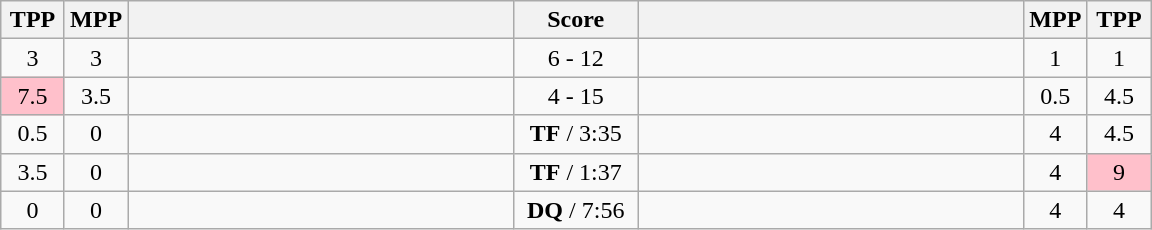<table class="wikitable" style="text-align: center;" |>
<tr>
<th width="35">TPP</th>
<th width="35">MPP</th>
<th width="250"></th>
<th width="75">Score</th>
<th width="250"></th>
<th width="35">MPP</th>
<th width="35">TPP</th>
</tr>
<tr>
<td>3</td>
<td>3</td>
<td style="text-align:left;"></td>
<td>6 - 12</td>
<td style="text-align:left;"><strong></strong></td>
<td>1</td>
<td>1</td>
</tr>
<tr>
<td bgcolor=pink>7.5</td>
<td>3.5</td>
<td style="text-align:left;"></td>
<td>4 - 15</td>
<td style="text-align:left;"><strong></strong></td>
<td>0.5</td>
<td>4.5</td>
</tr>
<tr>
<td>0.5</td>
<td>0</td>
<td style="text-align:left;"><strong></strong></td>
<td><strong>TF</strong> / 3:35</td>
<td style="text-align:left;"></td>
<td>4</td>
<td>4.5</td>
</tr>
<tr>
<td>3.5</td>
<td>0</td>
<td style="text-align:left;"><strong></strong></td>
<td><strong>TF</strong> / 1:37</td>
<td style="text-align:left;"></td>
<td>4</td>
<td bgcolor=pink>9</td>
</tr>
<tr>
<td>0</td>
<td>0</td>
<td style="text-align:left;"><strong></strong></td>
<td><strong>DQ</strong> / 7:56</td>
<td style="text-align:left;"></td>
<td>4</td>
<td>4</td>
</tr>
</table>
